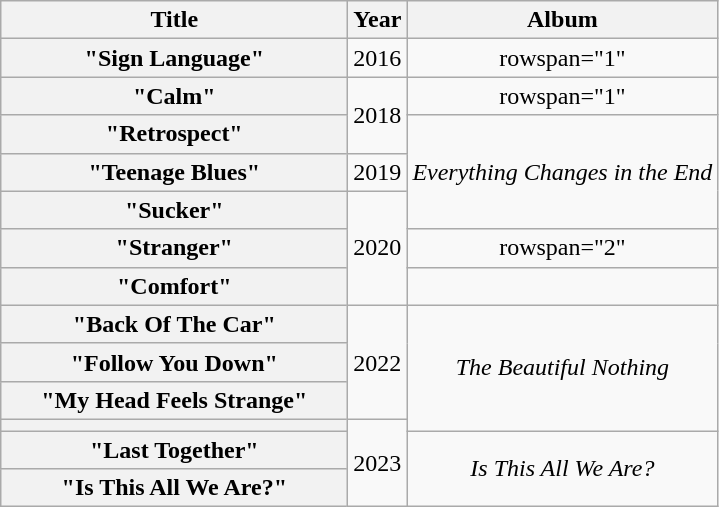<table class="wikitable plainrowheaders" style="text-align:center;">
<tr>
<th scope="col" style="width:14em;">Title</th>
<th scope="col" style="width:1em;">Year</th>
<th scope="col">Album</th>
</tr>
<tr>
<th scope="row">"Sign Language"</th>
<td rowspan="1">2016</td>
<td>rowspan="1" </td>
</tr>
<tr>
<th scope="row">"Calm"</th>
<td rowspan="2">2018</td>
<td>rowspan="1" </td>
</tr>
<tr>
<th scope="row">"Retrospect"</th>
<td rowspan="3"><em>Everything Changes in the End</em></td>
</tr>
<tr>
<th scope="row">"Teenage Blues"</th>
<td>2019</td>
</tr>
<tr>
<th scope="row">"Sucker"</th>
<td rowspan="3">2020</td>
</tr>
<tr>
<th scope="row">"Stranger"</th>
<td>rowspan="2" </td>
</tr>
<tr>
<th scope="row">"Comfort"</th>
</tr>
<tr>
<th scope="row">"Back Of The Car"</th>
<td rowspan="3">2022</td>
<td rowspan="4"><em>The Beautiful Nothing</em></td>
</tr>
<tr>
<th scope="row">"Follow You Down"</th>
</tr>
<tr>
<th scope="row">"My Head Feels Strange"</th>
</tr>
<tr>
<th scope="row"></th>
<td rowspan="3">2023</td>
</tr>
<tr>
<th scope="row">"Last Together"</th>
<td rowspan="2"><em>Is This All We Are?</em></td>
</tr>
<tr>
<th scope="row">"Is This All We Are?"</th>
</tr>
</table>
